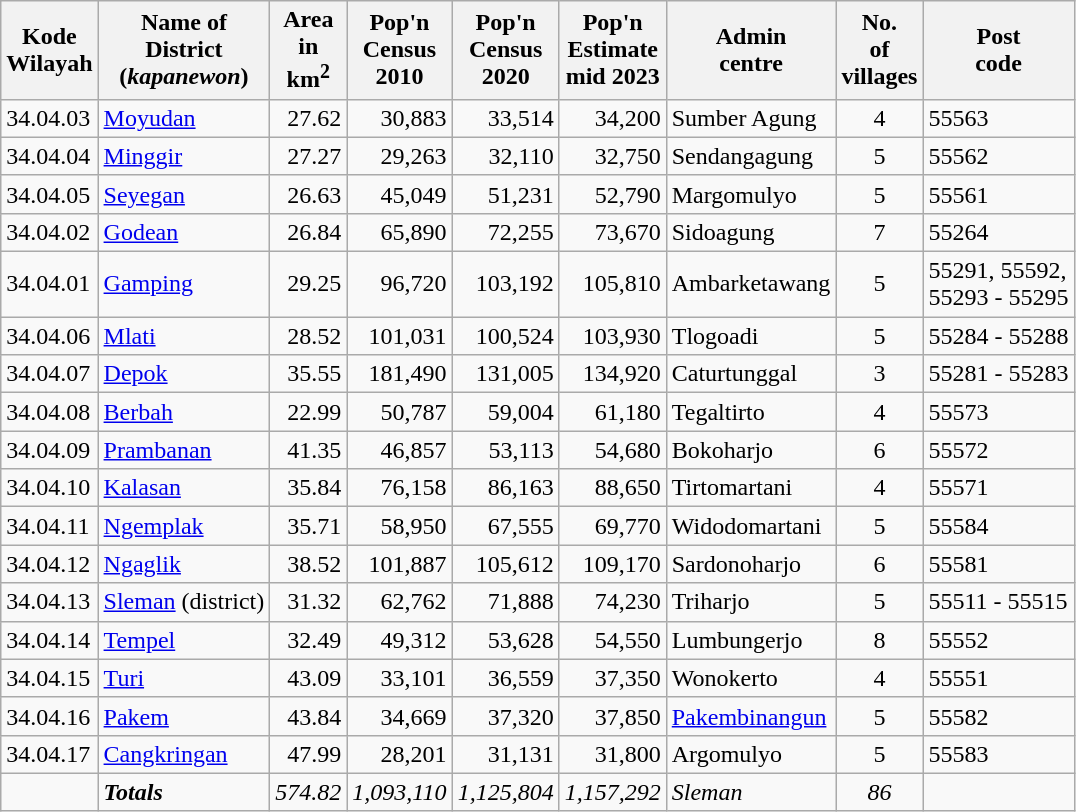<table class="sortable wikitable">
<tr>
<th>Kode <br>Wilayah</th>
<th>Name of<br>District<br>(<em>kapanewon</em>)</th>
<th>Area <br> in<br>km<sup>2</sup></th>
<th>Pop'n<br>Census<br>2010</th>
<th>Pop'n<br>Census<br>2020</th>
<th>Pop'n<br>Estimate<br>mid 2023</th>
<th>Admin<br>centre</th>
<th>No.<br>of<br>villages</th>
<th>Post<br>code</th>
</tr>
<tr>
<td>34.04.03</td>
<td><a href='#'>Moyudan</a></td>
<td align="right">27.62</td>
<td align="right">30,883</td>
<td align="right">33,514</td>
<td align="right">34,200</td>
<td>Sumber Agung</td>
<td align="center">4</td>
<td>55563</td>
</tr>
<tr>
<td>34.04.04</td>
<td><a href='#'>Minggir</a></td>
<td align="right">27.27</td>
<td align="right">29,263</td>
<td align="right">32,110</td>
<td align="right">32,750</td>
<td>Sendangagung</td>
<td align="center">5</td>
<td>55562</td>
</tr>
<tr>
<td>34.04.05</td>
<td><a href='#'>Seyegan</a></td>
<td align="right">26.63</td>
<td align="right">45,049</td>
<td align="right">51,231</td>
<td align="right">52,790</td>
<td>Margomulyo</td>
<td align="center">5</td>
<td>55561</td>
</tr>
<tr>
<td>34.04.02</td>
<td><a href='#'>Godean</a></td>
<td align="right">26.84</td>
<td align="right">65,890</td>
<td align="right">72,255</td>
<td align="right">73,670</td>
<td>Sidoagung</td>
<td align="center">7</td>
<td>55264</td>
</tr>
<tr>
<td>34.04.01</td>
<td><a href='#'>Gamping</a></td>
<td align="right">29.25</td>
<td align="right">96,720</td>
<td align="right">103,192</td>
<td align="right">105,810</td>
<td>Ambarketawang</td>
<td align="center">5</td>
<td>55291, 55592,<br>55293 - 55295</td>
</tr>
<tr>
<td>34.04.06</td>
<td><a href='#'>Mlati</a></td>
<td align="right">28.52</td>
<td align="right">101,031</td>
<td align="right">100,524</td>
<td align="right">103,930</td>
<td>Tlogoadi</td>
<td align="center">5</td>
<td>55284 - 55288</td>
</tr>
<tr>
<td>34.04.07</td>
<td><a href='#'>Depok</a></td>
<td align="right">35.55</td>
<td align="right">181,490</td>
<td align="right">131,005</td>
<td align="right">134,920</td>
<td>Caturtunggal</td>
<td align="center">3</td>
<td>55281 - 55283</td>
</tr>
<tr>
<td>34.04.08</td>
<td><a href='#'>Berbah</a></td>
<td align="right">22.99</td>
<td align="right">50,787</td>
<td align="right">59,004</td>
<td align="right">61,180</td>
<td>Tegaltirto</td>
<td align="center">4</td>
<td>55573</td>
</tr>
<tr>
<td>34.04.09</td>
<td><a href='#'>Prambanan</a></td>
<td align="right">41.35</td>
<td align="right">46,857</td>
<td align="right">53,113</td>
<td align="right">54,680</td>
<td>Bokoharjo</td>
<td align="center">6</td>
<td>55572</td>
</tr>
<tr>
<td>34.04.10</td>
<td><a href='#'>Kalasan</a></td>
<td align="right">35.84</td>
<td align="right">76,158</td>
<td align="right">86,163</td>
<td align="right">88,650</td>
<td>Tirtomartani</td>
<td align="center">4</td>
<td>55571</td>
</tr>
<tr>
<td>34.04.11</td>
<td><a href='#'>Ngemplak</a></td>
<td align="right">35.71</td>
<td align="right">58,950</td>
<td align="right">67,555</td>
<td align="right">69,770</td>
<td>Widodomartani</td>
<td align="center">5</td>
<td>55584</td>
</tr>
<tr>
<td>34.04.12</td>
<td><a href='#'>Ngaglik</a></td>
<td align="right">38.52</td>
<td align="right">101,887</td>
<td align="right">105,612</td>
<td align="right">109,170</td>
<td>Sardonoharjo</td>
<td align="center">6</td>
<td>55581</td>
</tr>
<tr>
<td>34.04.13</td>
<td><a href='#'>Sleman</a> (district)</td>
<td align="right">31.32</td>
<td align="right">62,762</td>
<td align="right">71,888</td>
<td align="right">74,230</td>
<td>Triharjo</td>
<td align="center">5</td>
<td>55511 - 55515</td>
</tr>
<tr>
<td>34.04.14</td>
<td><a href='#'>Tempel</a></td>
<td align="right">32.49</td>
<td align="right">49,312</td>
<td align="right">53,628</td>
<td align="right">54,550</td>
<td>Lumbungerjo</td>
<td align="center">8</td>
<td>55552</td>
</tr>
<tr>
<td>34.04.15</td>
<td><a href='#'>Turi</a></td>
<td align="right">43.09</td>
<td align="right">33,101</td>
<td align="right">36,559</td>
<td align="right">37,350</td>
<td>Wonokerto</td>
<td align="center">4</td>
<td>55551</td>
</tr>
<tr>
<td>34.04.16</td>
<td><a href='#'>Pakem</a></td>
<td align="right">43.84</td>
<td align="right">34,669</td>
<td align="right">37,320</td>
<td align="right">37,850</td>
<td><a href='#'>Pakembinangun</a></td>
<td align="center">5</td>
<td>55582</td>
</tr>
<tr>
<td>34.04.17</td>
<td><a href='#'>Cangkringan</a></td>
<td align="right">47.99</td>
<td align="right">28,201</td>
<td align="right">31,131</td>
<td align="right">31,800</td>
<td>Argomulyo</td>
<td align="center">5</td>
<td>55583</td>
</tr>
<tr>
<td></td>
<td><strong><em>Totals</em></strong></td>
<td align="right"><em>574.82</em></td>
<td align="right"><em>1,093,110</em></td>
<td align="right"><em>1,125,804</em></td>
<td align="right"><em>1,157,292</em></td>
<td><em>Sleman</em></td>
<td align="center"><em>86</em></td>
<td></td>
</tr>
</table>
